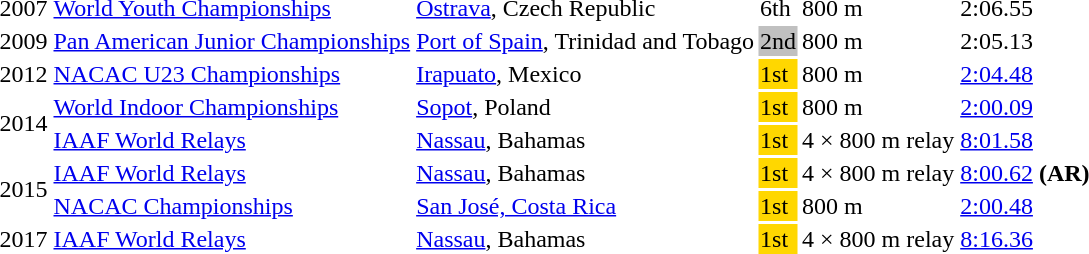<table>
<tr>
<td>2007</td>
<td><a href='#'>World Youth Championships</a></td>
<td><a href='#'>Ostrava</a>, Czech Republic</td>
<td>6th</td>
<td>800 m</td>
<td>2:06.55</td>
</tr>
<tr>
<td>2009</td>
<td><a href='#'>Pan American Junior Championships</a></td>
<td><a href='#'>Port of Spain</a>, Trinidad and Tobago</td>
<td bgcolor=silver>2nd</td>
<td>800 m</td>
<td>2:05.13</td>
</tr>
<tr>
<td>2012</td>
<td><a href='#'>NACAC U23 Championships</a></td>
<td><a href='#'>Irapuato</a>, Mexico</td>
<td bgcolor=gold>1st</td>
<td>800 m</td>
<td><a href='#'>2:04.48</a></td>
</tr>
<tr>
<td rowspan=2>2014</td>
<td><a href='#'>World Indoor Championships</a></td>
<td><a href='#'>Sopot</a>, Poland</td>
<td bgcolor=gold>1st</td>
<td>800 m</td>
<td><a href='#'>2:00.09</a></td>
</tr>
<tr>
<td><a href='#'>IAAF World Relays</a></td>
<td><a href='#'>Nassau</a>, Bahamas</td>
<td bgcolor="gold">1st</td>
<td>4 × 800 m relay</td>
<td><a href='#'>8:01.58</a></td>
</tr>
<tr>
<td rowspan=2>2015</td>
<td><a href='#'>IAAF World Relays</a></td>
<td><a href='#'>Nassau</a>, Bahamas</td>
<td bgcolor="gold">1st</td>
<td>4 × 800 m relay</td>
<td><a href='#'>8:00.62</a> <strong>(AR)</strong></td>
</tr>
<tr>
<td><a href='#'>NACAC Championships</a></td>
<td><a href='#'>San José, Costa Rica</a></td>
<td bgcolor=gold>1st</td>
<td>800 m</td>
<td><a href='#'>2:00.48</a></td>
</tr>
<tr>
<td>2017</td>
<td><a href='#'>IAAF World Relays</a></td>
<td><a href='#'>Nassau</a>, Bahamas</td>
<td bgcolor=gold>1st</td>
<td>4 × 800 m relay</td>
<td><a href='#'>8:16.36</a></td>
</tr>
</table>
